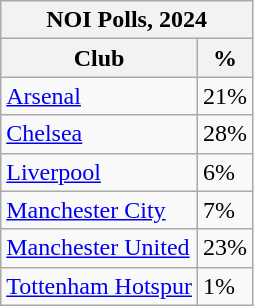<table class="wikitable sortable">
<tr>
<th colspan="2">NOI Polls, 2024</th>
</tr>
<tr>
<th>Club</th>
<th>%</th>
</tr>
<tr>
<td><a href='#'>Arsenal</a></td>
<td>21%</td>
</tr>
<tr>
<td><a href='#'>Chelsea</a></td>
<td>28%</td>
</tr>
<tr>
<td><a href='#'>Liverpool</a></td>
<td>6%</td>
</tr>
<tr>
<td><a href='#'>Manchester City</a></td>
<td>7%</td>
</tr>
<tr>
<td><a href='#'>Manchester United</a></td>
<td>23%</td>
</tr>
<tr>
<td><a href='#'>Tottenham Hotspur</a></td>
<td>1%</td>
</tr>
</table>
